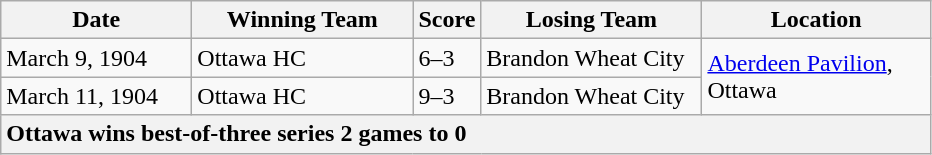<table class="wikitable">
<tr>
<th width="120">Date</th>
<th width="140">Winning Team</th>
<th width="5">Score</th>
<th width="140">Losing Team</th>
<th width="145">Location</th>
</tr>
<tr>
<td>March 9, 1904</td>
<td>Ottawa HC</td>
<td>6–3</td>
<td>Brandon Wheat City</td>
<td rowspan="2"><a href='#'>Aberdeen Pavilion</a>, Ottawa</td>
</tr>
<tr>
<td>March 11, 1904</td>
<td>Ottawa HC</td>
<td>9–3</td>
<td>Brandon Wheat City</td>
</tr>
<tr>
<th colspan="5" style="text-align:left;">Ottawa wins best-of-three series 2 games to 0</th>
</tr>
</table>
